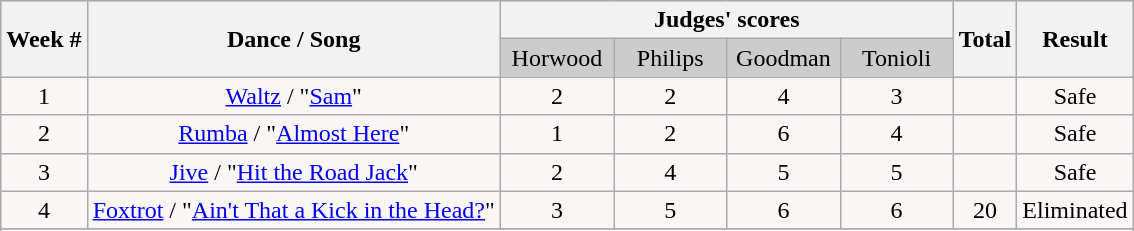<table class="wikitable collapsible collapsed">
<tr style="text-align:Center; background:#ccc;">
<th rowspan="2">Week #</th>
<th rowspan="2">Dance / Song</th>
<th colspan="4">Judges' scores</th>
<th rowspan="2">Total</th>
<th rowspan="2">Result</th>
</tr>
<tr style="text-align:center; background:#ccc;">
<td style="width:10%; ">Horwood</td>
<td style="width:10%; ">Philips</td>
<td style="width:10%; ">Goodman</td>
<td style="width:10%; ">Tonioli</td>
</tr>
<tr style="text-align: center; background:#faf6f6;">
<td>1</td>
<td><a href='#'>Waltz</a> / "<a href='#'>Sam</a>"</td>
<td>2</td>
<td>2</td>
<td>4</td>
<td>3</td>
<td></td>
<td>Safe</td>
</tr>
<tr style="text-align: center; background:#faf6f6;">
<td>2</td>
<td><a href='#'>Rumba</a> / "<a href='#'>Almost Here</a>"</td>
<td>1</td>
<td>2</td>
<td>6</td>
<td>4</td>
<td></td>
<td>Safe</td>
</tr>
<tr style="text-align: center; background:#faf6f6;">
<td>3</td>
<td><a href='#'>Jive</a> / "<a href='#'>Hit the Road Jack</a>"</td>
<td>2</td>
<td>4</td>
<td>5</td>
<td>5</td>
<td></td>
<td>Safe</td>
</tr>
<tr style="text-align: center; background:#faf6f6;">
<td>4</td>
<td><a href='#'>Foxtrot</a> / "<a href='#'>Ain't That a Kick in the Head?</a>"</td>
<td>3</td>
<td>5</td>
<td>6</td>
<td>6</td>
<td>20</td>
<td>Eliminated</td>
</tr>
<tr style="text-align: center; background:#faf6f6;">
</tr>
<tr>
</tr>
</table>
